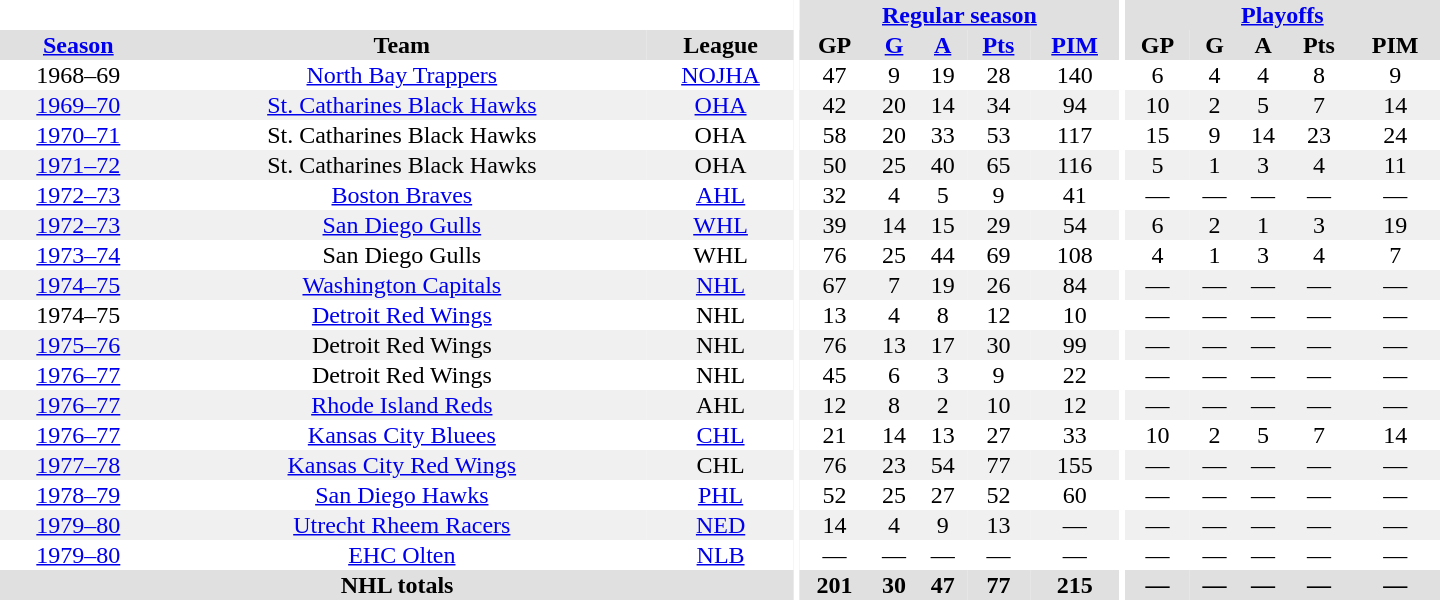<table border="0" cellpadding="1" cellspacing="0" style="text-align:center; width:60em">
<tr bgcolor="#e0e0e0">
<th colspan="3" bgcolor="#ffffff"></th>
<th rowspan="100" bgcolor="#ffffff"></th>
<th colspan="5"><a href='#'>Regular season</a></th>
<th rowspan="100" bgcolor="#ffffff"></th>
<th colspan="5"><a href='#'>Playoffs</a></th>
</tr>
<tr bgcolor="#e0e0e0">
<th><a href='#'>Season</a></th>
<th>Team</th>
<th>League</th>
<th>GP</th>
<th><a href='#'>G</a></th>
<th><a href='#'>A</a></th>
<th><a href='#'>Pts</a></th>
<th><a href='#'>PIM</a></th>
<th>GP</th>
<th>G</th>
<th>A</th>
<th>Pts</th>
<th>PIM</th>
</tr>
<tr>
<td>1968–69</td>
<td><a href='#'>North Bay Trappers</a></td>
<td><a href='#'>NOJHA</a></td>
<td>47</td>
<td>9</td>
<td>19</td>
<td>28</td>
<td>140</td>
<td>6</td>
<td>4</td>
<td>4</td>
<td>8</td>
<td>9</td>
</tr>
<tr bgcolor="#f0f0f0">
<td><a href='#'>1969–70</a></td>
<td><a href='#'>St. Catharines Black Hawks</a></td>
<td><a href='#'>OHA</a></td>
<td>42</td>
<td>20</td>
<td>14</td>
<td>34</td>
<td>94</td>
<td>10</td>
<td>2</td>
<td>5</td>
<td>7</td>
<td>14</td>
</tr>
<tr>
<td><a href='#'>1970–71</a></td>
<td>St. Catharines Black Hawks</td>
<td>OHA</td>
<td>58</td>
<td>20</td>
<td>33</td>
<td>53</td>
<td>117</td>
<td>15</td>
<td>9</td>
<td>14</td>
<td>23</td>
<td>24</td>
</tr>
<tr bgcolor="#f0f0f0">
<td><a href='#'>1971–72</a></td>
<td>St. Catharines Black Hawks</td>
<td>OHA</td>
<td>50</td>
<td>25</td>
<td>40</td>
<td>65</td>
<td>116</td>
<td>5</td>
<td>1</td>
<td>3</td>
<td>4</td>
<td>11</td>
</tr>
<tr>
<td><a href='#'>1972–73</a></td>
<td><a href='#'>Boston Braves</a></td>
<td><a href='#'>AHL</a></td>
<td>32</td>
<td>4</td>
<td>5</td>
<td>9</td>
<td>41</td>
<td>—</td>
<td>—</td>
<td>—</td>
<td>—</td>
<td>—</td>
</tr>
<tr bgcolor="#f0f0f0">
<td><a href='#'>1972–73</a></td>
<td><a href='#'>San Diego Gulls</a></td>
<td><a href='#'>WHL</a></td>
<td>39</td>
<td>14</td>
<td>15</td>
<td>29</td>
<td>54</td>
<td>6</td>
<td>2</td>
<td>1</td>
<td>3</td>
<td>19</td>
</tr>
<tr>
<td><a href='#'>1973–74</a></td>
<td>San Diego Gulls</td>
<td>WHL</td>
<td>76</td>
<td>25</td>
<td>44</td>
<td>69</td>
<td>108</td>
<td>4</td>
<td>1</td>
<td>3</td>
<td>4</td>
<td>7</td>
</tr>
<tr bgcolor="#f0f0f0">
<td><a href='#'>1974–75</a></td>
<td><a href='#'>Washington Capitals</a></td>
<td><a href='#'>NHL</a></td>
<td>67</td>
<td>7</td>
<td>19</td>
<td>26</td>
<td>84</td>
<td>—</td>
<td>—</td>
<td>—</td>
<td>—</td>
<td>—</td>
</tr>
<tr>
<td>1974–75</td>
<td><a href='#'>Detroit Red Wings</a></td>
<td>NHL</td>
<td>13</td>
<td>4</td>
<td>8</td>
<td>12</td>
<td>10</td>
<td>—</td>
<td>—</td>
<td>—</td>
<td>—</td>
<td>—</td>
</tr>
<tr bgcolor="#f0f0f0">
<td><a href='#'>1975–76</a></td>
<td>Detroit Red Wings</td>
<td>NHL</td>
<td>76</td>
<td>13</td>
<td>17</td>
<td>30</td>
<td>99</td>
<td>—</td>
<td>—</td>
<td>—</td>
<td>—</td>
<td>—</td>
</tr>
<tr>
<td><a href='#'>1976–77</a></td>
<td>Detroit Red Wings</td>
<td>NHL</td>
<td>45</td>
<td>6</td>
<td>3</td>
<td>9</td>
<td>22</td>
<td>—</td>
<td>—</td>
<td>—</td>
<td>—</td>
<td>—</td>
</tr>
<tr bgcolor="#f0f0f0">
<td><a href='#'>1976–77</a></td>
<td><a href='#'>Rhode Island Reds</a></td>
<td>AHL</td>
<td>12</td>
<td>8</td>
<td>2</td>
<td>10</td>
<td>12</td>
<td>—</td>
<td>—</td>
<td>—</td>
<td>—</td>
<td>—</td>
</tr>
<tr>
<td><a href='#'>1976–77</a></td>
<td><a href='#'>Kansas City Bluees</a></td>
<td><a href='#'>CHL</a></td>
<td>21</td>
<td>14</td>
<td>13</td>
<td>27</td>
<td>33</td>
<td>10</td>
<td>2</td>
<td>5</td>
<td>7</td>
<td>14</td>
</tr>
<tr bgcolor="#f0f0f0">
<td><a href='#'>1977–78</a></td>
<td><a href='#'>Kansas City Red Wings</a></td>
<td>CHL</td>
<td>76</td>
<td>23</td>
<td>54</td>
<td>77</td>
<td>155</td>
<td>—</td>
<td>—</td>
<td>—</td>
<td>—</td>
<td>—</td>
</tr>
<tr>
<td><a href='#'>1978–79</a></td>
<td><a href='#'>San Diego Hawks</a></td>
<td><a href='#'>PHL</a></td>
<td>52</td>
<td>25</td>
<td>27</td>
<td>52</td>
<td>60</td>
<td>—</td>
<td>—</td>
<td>—</td>
<td>—</td>
<td>—</td>
</tr>
<tr bgcolor="#f0f0f0">
<td><a href='#'>1979–80</a></td>
<td><a href='#'>Utrecht Rheem Racers</a></td>
<td><a href='#'>NED</a></td>
<td>14</td>
<td>4</td>
<td>9</td>
<td>13</td>
<td>—</td>
<td>—</td>
<td>—</td>
<td>—</td>
<td>—</td>
<td>—</td>
</tr>
<tr>
<td><a href='#'>1979–80</a></td>
<td><a href='#'>EHC Olten</a></td>
<td><a href='#'>NLB</a></td>
<td>—</td>
<td>—</td>
<td>—</td>
<td>—</td>
<td>—</td>
<td>—</td>
<td>—</td>
<td>—</td>
<td>—</td>
<td>—</td>
</tr>
<tr bgcolor="#e0e0e0">
<th colspan="3">NHL totals</th>
<th>201</th>
<th>30</th>
<th>47</th>
<th>77</th>
<th>215</th>
<th>—</th>
<th>—</th>
<th>—</th>
<th>—</th>
<th>—</th>
</tr>
</table>
